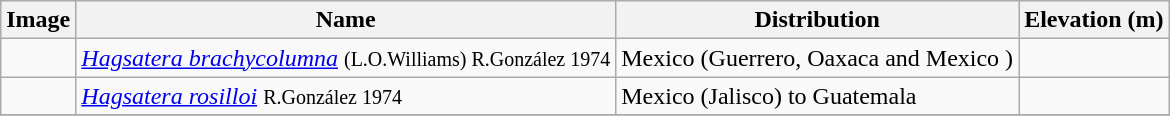<table class="wikitable collapsible">
<tr>
<th>Image</th>
<th>Name</th>
<th>Distribution</th>
<th>Elevation (m)</th>
</tr>
<tr>
<td></td>
<td><em><a href='#'>Hagsatera brachycolumna</a></em> <small>(L.O.Williams) R.González 1974</small></td>
<td>Mexico (Guerrero, Oaxaca and Mexico )</td>
<td></td>
</tr>
<tr>
<td></td>
<td><em><a href='#'>Hagsatera rosilloi</a></em> <small>R.González 1974</small></td>
<td>Mexico (Jalisco) to Guatemala</td>
<td></td>
</tr>
<tr>
</tr>
</table>
